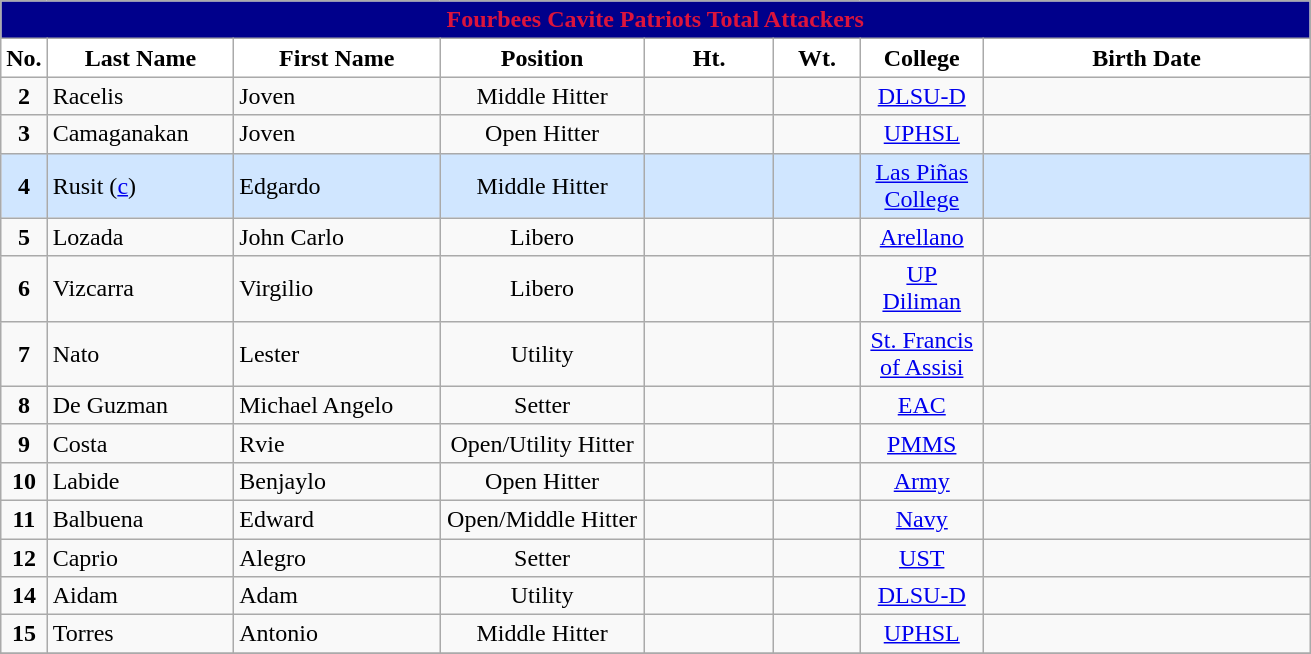<table class="wikitable" style="text-align:center;">
<tr>
<td colspan="8" style= "background: #00008B; color: #DC143C; text-align: center"><strong>Fourbees Cavite Patriots Total Attackers</strong></td>
</tr>
<tr>
<th width=3px style="background: White; color: Black; text-align: center"><strong>No.</strong></th>
<th width=117px style="background: White; color: Black">Last Name</th>
<th width=130px style="background: White; color: Black">First Name</th>
<th width=129px style="background: White; color: Black">Position</th>
<th width=79px style="background: White; color: Black">Ht.</th>
<th width=50px style="background: White; color: Black">Wt.</th>
<th width=75px style="background: White; color: Black">College</th>
<th width=210px style="background: White; color: Black">Birth Date</th>
</tr>
<tr>
<td><strong>2</strong></td>
<td style="text-align: left">Racelis</td>
<td style="text-align: left">Joven</td>
<td>Middle Hitter</td>
<td></td>
<td></td>
<td><a href='#'>DLSU-D</a></td>
<td style="text-align: left"></td>
</tr>
<tr>
<td><strong>3</strong></td>
<td style="text-align: left">Camaganakan</td>
<td style="text-align: left">Joven</td>
<td>Open Hitter</td>
<td></td>
<td></td>
<td><a href='#'>UPHSL</a></td>
<td style="text-align: left"></td>
</tr>
<tr bgcolor=#D0E6FF>
<td><strong>4</strong></td>
<td style="text-align: left">Rusit (<a href='#'>c</a>)</td>
<td style="text-align: left">Edgardo</td>
<td>Middle Hitter</td>
<td></td>
<td></td>
<td><a href='#'>Las Piñas College</a></td>
<td style="text-align: left"></td>
</tr>
<tr>
<td><strong>5</strong></td>
<td style="text-align: left">Lozada</td>
<td style="text-align: left">John Carlo</td>
<td>Libero</td>
<td></td>
<td></td>
<td><a href='#'>Arellano</a></td>
<td style="text-align: left"></td>
</tr>
<tr>
<td><strong>6</strong></td>
<td style="text-align: left">Vizcarra</td>
<td style="text-align: left">Virgilio</td>
<td>Libero</td>
<td></td>
<td></td>
<td><a href='#'>UP Diliman</a></td>
<td style="text-align: left"></td>
</tr>
<tr>
<td><strong>7</strong></td>
<td style="text-align: left">Nato</td>
<td style="text-align: left">Lester</td>
<td>Utility</td>
<td></td>
<td></td>
<td><a href='#'>St. Francis of Assisi</a></td>
<td style="text-align: left"></td>
</tr>
<tr>
<td><strong>8</strong></td>
<td style="text-align: left">De Guzman</td>
<td style="text-align: left">Michael Angelo</td>
<td>Setter</td>
<td></td>
<td></td>
<td><a href='#'>EAC</a></td>
<td style="text-align: left"></td>
</tr>
<tr>
<td><strong>9</strong></td>
<td style="text-align: left">Costa</td>
<td style="text-align: left">Rvie</td>
<td>Open/Utility Hitter</td>
<td></td>
<td></td>
<td><a href='#'>PMMS</a></td>
<td style="text-align: left"></td>
</tr>
<tr>
<td><strong>10</strong></td>
<td style="text-align: left">Labide</td>
<td style="text-align: left">Benjaylo</td>
<td>Open Hitter</td>
<td></td>
<td></td>
<td><a href='#'>Army</a></td>
<td style="text-align: left"></td>
</tr>
<tr>
<td><strong>11</strong></td>
<td style="text-align: left">Balbuena</td>
<td style="text-align: left">Edward</td>
<td>Open/Middle Hitter</td>
<td></td>
<td></td>
<td><a href='#'>Navy</a></td>
<td style="text-align: left"></td>
</tr>
<tr>
<td><strong>12</strong></td>
<td style="text-align: left">Caprio</td>
<td style="text-align: left">Alegro</td>
<td>Setter</td>
<td></td>
<td></td>
<td><a href='#'>UST</a></td>
<td style="text-align: left"></td>
</tr>
<tr>
<td><strong>14</strong></td>
<td style="text-align: left">Aidam</td>
<td style="text-align: left">Adam</td>
<td>Utility</td>
<td></td>
<td></td>
<td><a href='#'>DLSU-D</a></td>
<td style="text-align: left"></td>
</tr>
<tr>
<td><strong>15</strong></td>
<td style="text-align: left">Torres</td>
<td style="text-align: left">Antonio</td>
<td>Middle Hitter</td>
<td></td>
<td></td>
<td><a href='#'>UPHSL</a></td>
<td style="text-align: left"></td>
</tr>
<tr>
</tr>
</table>
